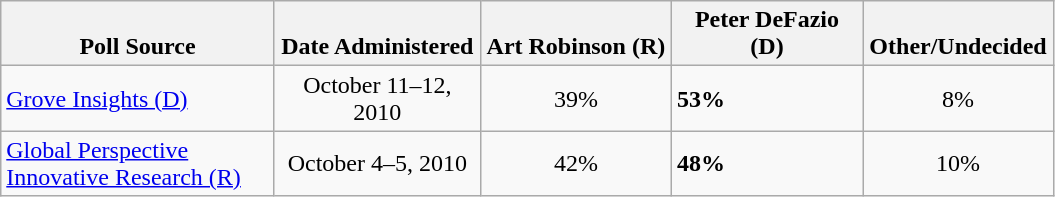<table class="wikitable">
<tr valign=bottom>
<th style="width:175px;">Poll Source</th>
<th style="width:130px;">Date Administered</th>
<th style="width:120px;">Art Robinson (R)</th>
<th style="width:120px;">Peter DeFazio (D)</th>
<th style="width:120px;">Other/Undecided</th>
</tr>
<tr>
<td><a href='#'>Grove Insights (D)</a></td>
<td align=center>October 11–12, 2010</td>
<td align=center>39%</td>
<td><strong>53%</strong></td>
<td align=center>8%</td>
</tr>
<tr>
<td><a href='#'>Global Perspective Innovative Research (R)</a></td>
<td align=center>October 4–5, 2010</td>
<td align=center>42%</td>
<td><strong>48%</strong></td>
<td align=center>10%</td>
</tr>
</table>
